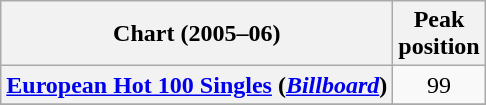<table class="wikitable sortable plainrowheaders" style="text-align:center">
<tr>
<th scope="col">Chart (2005–06)</th>
<th scope="col">Peak<br>position</th>
</tr>
<tr>
<th scope="row"><a href='#'>European Hot 100 Singles</a> (<em><a href='#'>Billboard</a></em>)</th>
<td>99</td>
</tr>
<tr>
</tr>
<tr>
</tr>
<tr>
</tr>
<tr>
</tr>
</table>
